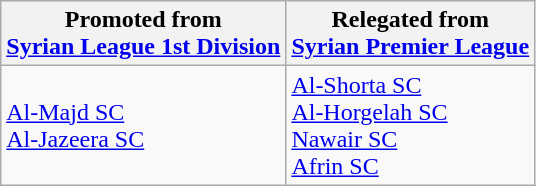<table class="wikitable">
<tr>
<th>Promoted from<br><a href='#'>Syrian League 1st Division</a></th>
<th>Relegated from<br><a href='#'>Syrian Premier League</a></th>
</tr>
<tr>
<td> <a href='#'>Al-Majd SC</a> <br> <a href='#'>Al-Jazeera SC</a> </td>
<td> <a href='#'>Al-Shorta SC</a> <br> <a href='#'>Al-Horgelah SC</a> <br> <a href='#'>Nawair SC</a> <br> <a href='#'>Afrin SC</a> </td>
</tr>
</table>
